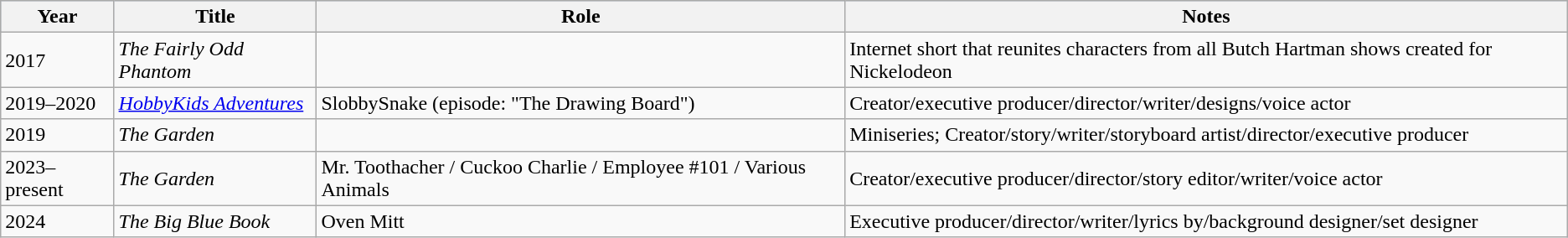<table class="wikitable">
<tr style="background:#b0c4de; text-align:center;">
<th>Year</th>
<th>Title</th>
<th>Role</th>
<th>Notes</th>
</tr>
<tr>
<td>2017</td>
<td><em>The Fairly Odd Phantom</em></td>
<td></td>
<td>Internet short that reunites characters from all Butch Hartman shows created for Nickelodeon</td>
</tr>
<tr>
<td>2019–2020</td>
<td><em><a href='#'>HobbyKids Adventures</a></em></td>
<td>SlobbySnake (episode: "The Drawing Board")</td>
<td>Creator/executive producer/director/writer/designs/voice actor</td>
</tr>
<tr>
<td>2019</td>
<td><em>The Garden</em></td>
<td></td>
<td>Miniseries; Creator/story/writer/storyboard artist/director/executive producer</td>
</tr>
<tr>
<td>2023–present</td>
<td><em>The Garden</em></td>
<td>Mr. Toothacher / Cuckoo Charlie / Employee #101 / Various Animals</td>
<td>Creator/executive producer/director/story editor/writer/voice actor</td>
</tr>
<tr>
<td>2024</td>
<td><em>The Big Blue Book</em></td>
<td>Oven Mitt</td>
<td>Executive producer/director/writer/lyrics by/background designer/set designer</td>
</tr>
</table>
